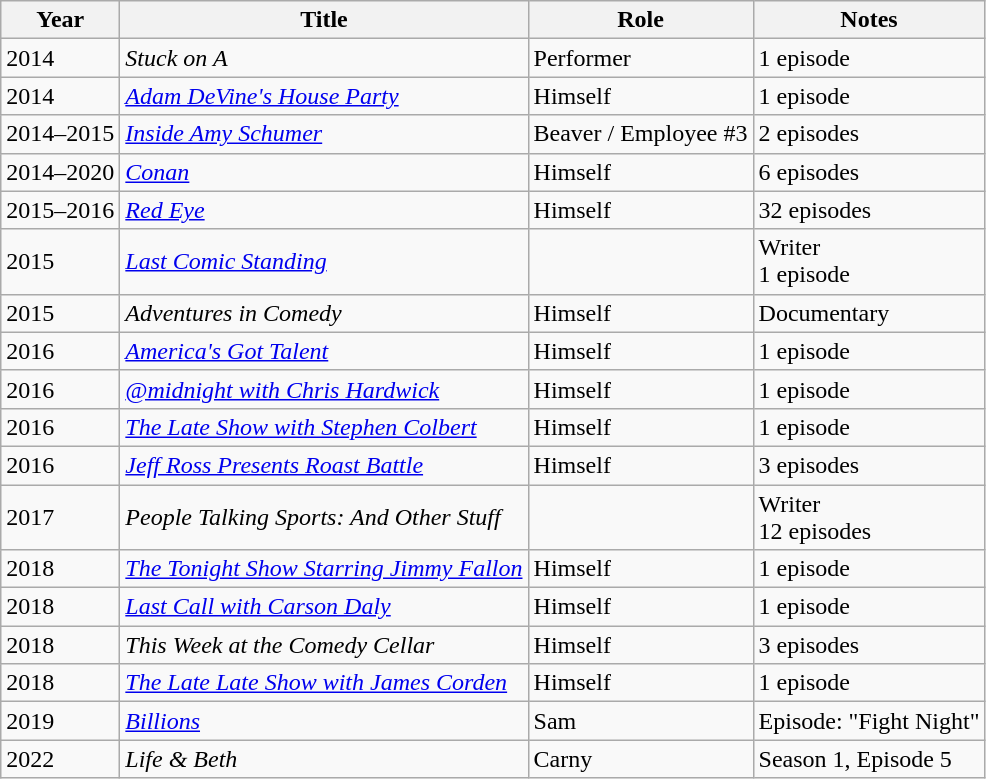<table class="wikitable sortable">
<tr>
<th>Year</th>
<th>Title</th>
<th>Role</th>
<th class="unsortable">Notes</th>
</tr>
<tr>
<td>2014</td>
<td><em>Stuck on A</em></td>
<td>Performer</td>
<td>1 episode</td>
</tr>
<tr>
<td>2014</td>
<td><em><a href='#'>Adam DeVine's House Party</a></em></td>
<td>Himself</td>
<td>1 episode</td>
</tr>
<tr>
<td>2014–2015</td>
<td><em><a href='#'>Inside Amy Schumer</a></em></td>
<td>Beaver / Employee #3</td>
<td>2 episodes</td>
</tr>
<tr>
<td>2014–2020</td>
<td><a href='#'><em>Conan</em></a></td>
<td>Himself</td>
<td>6 episodes</td>
</tr>
<tr>
<td>2015–2016</td>
<td><a href='#'><em>Red Eye</em></a></td>
<td>Himself</td>
<td>32 episodes</td>
</tr>
<tr>
<td>2015</td>
<td><em><a href='#'>Last Comic Standing</a></em></td>
<td></td>
<td>Writer<br>1 episode</td>
</tr>
<tr>
<td>2015</td>
<td><em>Adventures in Comedy</em></td>
<td>Himself</td>
<td>Documentary</td>
</tr>
<tr>
<td>2016</td>
<td><em><a href='#'>America's Got Talent</a></em></td>
<td>Himself</td>
<td>1 episode</td>
</tr>
<tr>
<td>2016</td>
<td><em><a href='#'>@midnight with Chris Hardwick</a></em></td>
<td>Himself</td>
<td>1 episode</td>
</tr>
<tr>
<td>2016</td>
<td><em><a href='#'>The Late Show with Stephen Colbert</a></em></td>
<td>Himself</td>
<td>1 episode</td>
</tr>
<tr>
<td>2016</td>
<td><em><a href='#'>Jeff Ross Presents Roast Battle</a></em></td>
<td>Himself</td>
<td>3 episodes</td>
</tr>
<tr>
<td>2017</td>
<td><em>People Talking Sports: And Other Stuff</em></td>
<td></td>
<td>Writer<br>12 episodes</td>
</tr>
<tr>
<td>2018</td>
<td><em><a href='#'>The Tonight Show Starring Jimmy Fallon</a></em></td>
<td>Himself</td>
<td>1 episode</td>
</tr>
<tr>
<td>2018</td>
<td><em><a href='#'>Last Call with Carson Daly</a></em></td>
<td>Himself</td>
<td>1 episode</td>
</tr>
<tr>
<td>2018</td>
<td><em>This Week at the Comedy Cellar</em></td>
<td>Himself</td>
<td>3 episodes</td>
</tr>
<tr>
<td>2018</td>
<td><em><a href='#'>The Late Late Show with James Corden</a></em></td>
<td>Himself</td>
<td>1 episode</td>
</tr>
<tr>
<td>2019</td>
<td><a href='#'><em>Billions</em></a></td>
<td>Sam</td>
<td>Episode: "Fight Night"</td>
</tr>
<tr>
<td>2022</td>
<td><em>Life & Beth</em></td>
<td>Carny</td>
<td>Season 1, Episode 5</td>
</tr>
</table>
